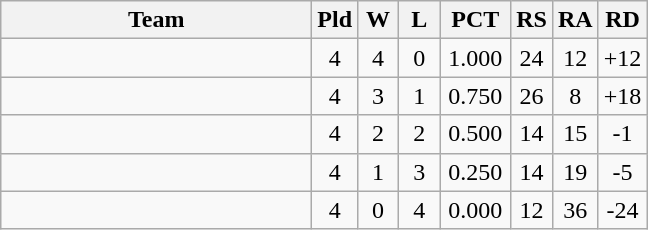<table class=wikitable style="text-align:center">
<tr>
<th width=200>Team</th>
<th width=20>Pld</th>
<th width=20>W</th>
<th width=20>L</th>
<th width=40>PCT</th>
<th width=20>RS</th>
<th width=20>RA</th>
<th width=20>RD</th>
</tr>
<tr>
<td align=left><strong></strong></td>
<td>4</td>
<td>4</td>
<td>0</td>
<td>1.000</td>
<td>24</td>
<td>12</td>
<td>+12</td>
</tr>
<tr>
<td align=left><strong></strong></td>
<td>4</td>
<td>3</td>
<td>1</td>
<td>0.750</td>
<td>26</td>
<td>8</td>
<td>+18</td>
</tr>
<tr>
<td align=left><strong></strong></td>
<td>4</td>
<td>2</td>
<td>2</td>
<td>0.500</td>
<td>14</td>
<td>15</td>
<td>-1</td>
</tr>
<tr>
<td align=left><strong></strong></td>
<td>4</td>
<td>1</td>
<td>3</td>
<td>0.250</td>
<td>14</td>
<td>19</td>
<td>-5</td>
</tr>
<tr>
<td align=left></td>
<td>4</td>
<td>0</td>
<td>4</td>
<td>0.000</td>
<td>12</td>
<td>36</td>
<td>-24</td>
</tr>
</table>
